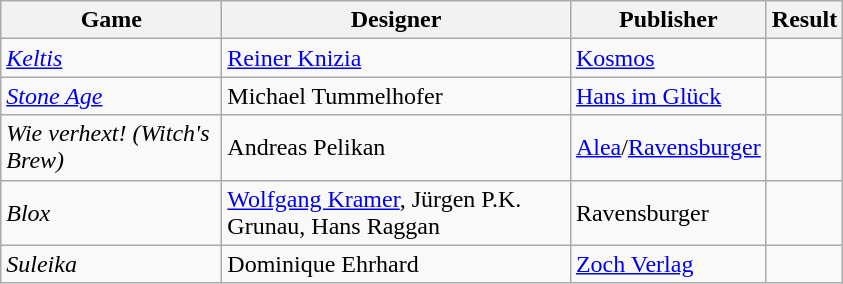<table class="wikitable">
<tr>
<th style="width:140px;">Game</th>
<th style="width:225px;">Designer</th>
<th style="width:120px;">Publisher</th>
<th>Result</th>
</tr>
<tr>
<td><em><a href='#'>Keltis</a></em></td>
<td><a href='#'>Reiner Knizia</a></td>
<td><a href='#'>Kosmos</a></td>
<td></td>
</tr>
<tr>
<td><a href='#'><em>Stone Age</em></a></td>
<td>Michael Tummelhofer</td>
<td><a href='#'>Hans im Glück</a></td>
<td></td>
</tr>
<tr>
<td><em>Wie verhext! (Witch's Brew)</em></td>
<td>Andreas Pelikan</td>
<td><a href='#'>Alea</a>/<a href='#'>Ravensburger</a></td>
<td></td>
</tr>
<tr>
<td><em>Blox</em></td>
<td><a href='#'>Wolfgang Kramer</a>, Jürgen P.K. Grunau, Hans Raggan</td>
<td>Ravensburger</td>
<td></td>
</tr>
<tr>
<td><em>Suleika</em></td>
<td>Dominique Ehrhard</td>
<td><a href='#'>Zoch Verlag</a></td>
<td></td>
</tr>
</table>
